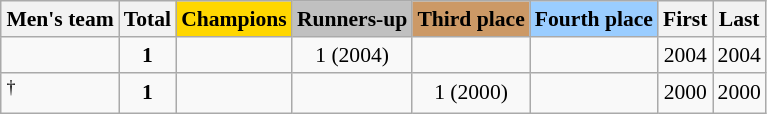<table class="wikitable" style="text-align: center; font-size: 90%; margin-left: 1em;">
<tr>
<th>Men's team</th>
<th>Total</th>
<th style="background-color: gold;">Champions</th>
<th style="background-color: silver;">Runners-up</th>
<th style="background-color: #cc9966;">Third place</th>
<th style="background-color: #9acdff;">Fourth place</th>
<th>First</th>
<th>Last</th>
</tr>
<tr>
<td style="text-align: left;"></td>
<td><strong>1</strong></td>
<td></td>
<td>1 (2004)</td>
<td></td>
<td></td>
<td>2004</td>
<td>2004</td>
</tr>
<tr>
<td style="text-align: left;"><em></em><sup>†</sup></td>
<td><strong>1</strong></td>
<td></td>
<td></td>
<td>1 (2000)</td>
<td></td>
<td>2000</td>
<td>2000</td>
</tr>
</table>
